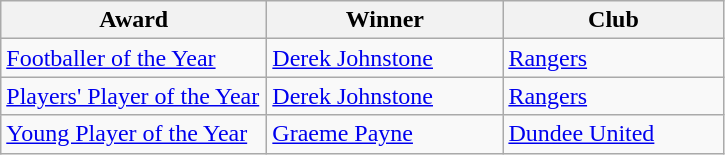<table class="wikitable">
<tr>
<th width=170>Award</th>
<th width=150>Winner</th>
<th width=140>Club</th>
</tr>
<tr>
<td><a href='#'>Footballer of the Year</a></td>
<td> <a href='#'>Derek Johnstone</a></td>
<td><a href='#'>Rangers</a></td>
</tr>
<tr>
<td><a href='#'>Players' Player of the Year</a></td>
<td> <a href='#'>Derek Johnstone</a></td>
<td><a href='#'>Rangers</a></td>
</tr>
<tr>
<td><a href='#'>Young Player of the Year</a></td>
<td> <a href='#'>Graeme Payne</a></td>
<td><a href='#'>Dundee United</a></td>
</tr>
</table>
